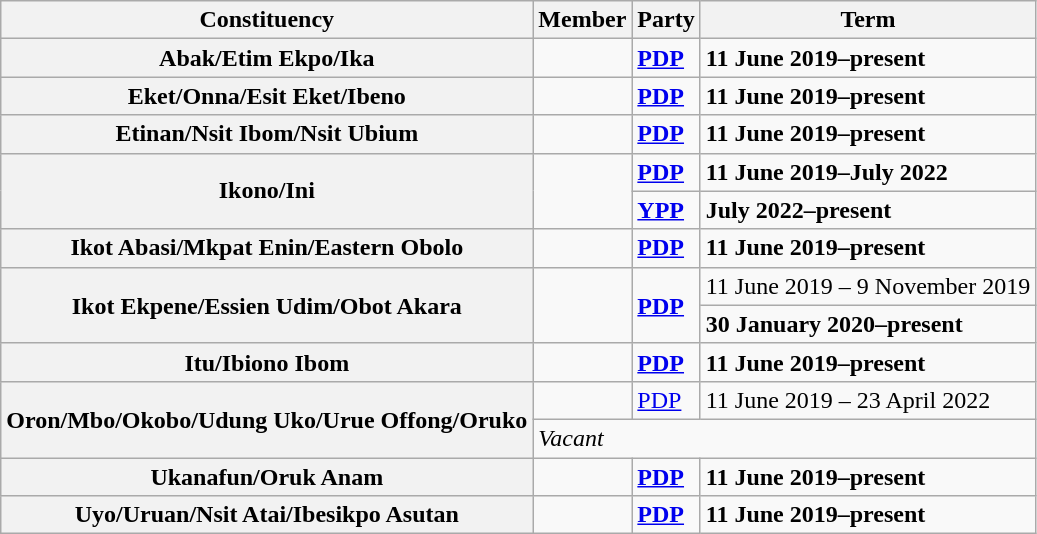<table class="wikitable">
<tr valign=bottom>
<th>Constituency</th>
<th>Member</th>
<th>Party</th>
<th>Term</th>
</tr>
<tr>
<th>Abak/Etim Ekpo/Ika</th>
<td><strong></strong></td>
<td><strong><a href='#'>PDP</a></strong></td>
<td><strong>11 June 2019–present</strong></td>
</tr>
<tr>
<th>Eket/Onna/Esit Eket/Ibeno</th>
<td><strong></strong></td>
<td><strong><a href='#'>PDP</a></strong></td>
<td><strong>11 June 2019–present</strong></td>
</tr>
<tr>
<th>Etinan/Nsit Ibom/Nsit Ubium</th>
<td><strong></strong></td>
<td><strong><a href='#'>PDP</a></strong></td>
<td><strong>11 June 2019–present</strong></td>
</tr>
<tr>
<th rowspan=2>Ikono/Ini</th>
<td rowspan=2><strong></strong></td>
<td><strong><a href='#'>PDP</a></strong></td>
<td><strong>11 June 2019–July 2022</strong></td>
</tr>
<tr>
<td><strong><a href='#'>YPP</a></strong></td>
<td><strong>July 2022–present</strong></td>
</tr>
<tr>
<th>Ikot Abasi/Mkpat Enin/Eastern Obolo</th>
<td><strong></strong></td>
<td><strong><a href='#'>PDP</a></strong></td>
<td><strong>11 June 2019–present</strong></td>
</tr>
<tr>
<th rowspan=2>Ikot Ekpene/Essien Udim/Obot Akara</th>
<td rowspan=2><strong></strong></td>
<td rowspan=2 ><strong><a href='#'>PDP</a></strong></td>
<td>11 June 2019 – 9 November 2019</td>
</tr>
<tr>
<td><strong>30 January 2020–present</strong></td>
</tr>
<tr>
<th>Itu/Ibiono Ibom</th>
<td><strong></strong></td>
<td><strong><a href='#'>PDP</a></strong></td>
<td><strong>11 June 2019–present</strong></td>
</tr>
<tr>
<th rowspan=2>Oron/Mbo/Okobo/Udung Uko/Urue Offong/Oruko</th>
<td style="opacity:.3;"></td>
<td><a href='#'>PDP</a></td>
<td>11 June 2019 – 23 April 2022</td>
</tr>
<tr>
<td colspan=3><em>Vacant</em></td>
</tr>
<tr>
<th>Ukanafun/Oruk Anam</th>
<td><strong></strong></td>
<td><strong><a href='#'>PDP</a></strong></td>
<td><strong>11 June 2019–present</strong></td>
</tr>
<tr>
<th>Uyo/Uruan/Nsit Atai/Ibesikpo Asutan</th>
<td><strong></strong></td>
<td><strong><a href='#'>PDP</a></strong></td>
<td><strong>11 June 2019–present</strong></td>
</tr>
</table>
